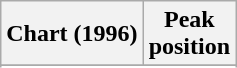<table class="wikitable plainrowheaders sortable" style="text-align:center;">
<tr>
<th scope="col">Chart (1996)</th>
<th scope="col">Peak<br>position</th>
</tr>
<tr>
</tr>
<tr>
</tr>
<tr>
</tr>
<tr>
</tr>
<tr>
</tr>
</table>
